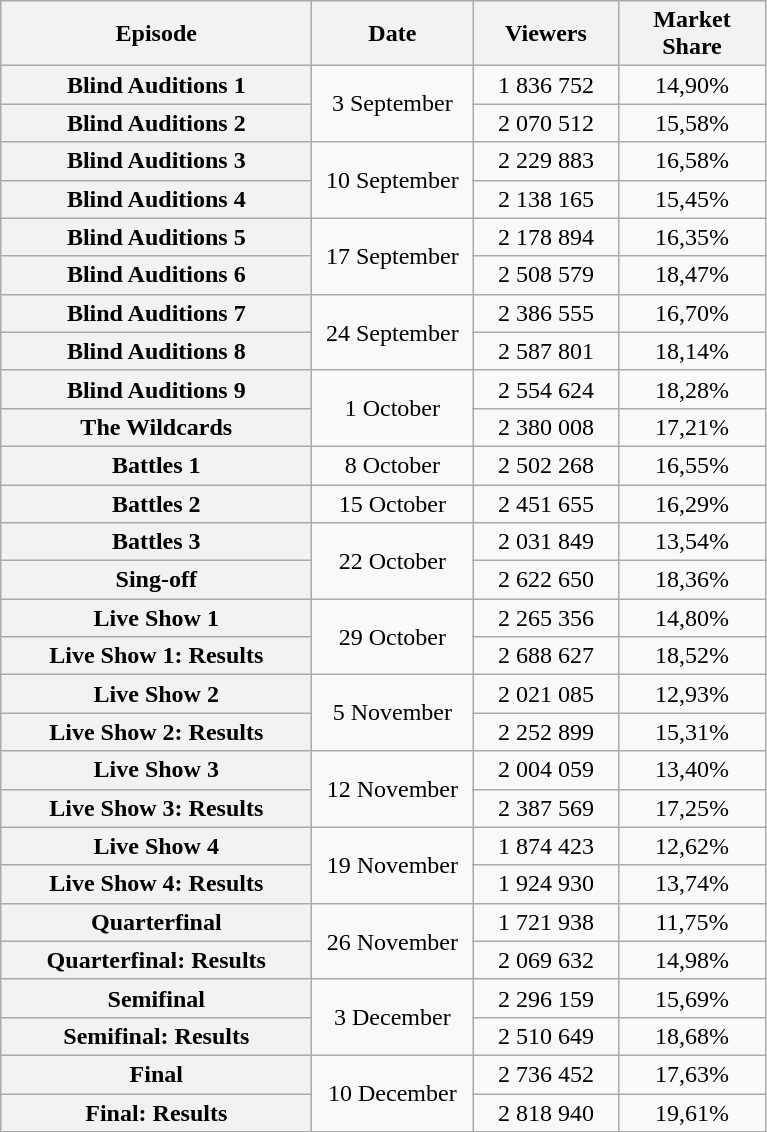<table class="wikitable sortable" style="text-align:center">
<tr>
<th ! scope="col" style="width:200px;">Episode</th>
<th ! scope="col" style="width:100px;">Date</th>
<th ! scope="col" style="width:90px;">Viewers</th>
<th ! scope="col" style="width:90px;">Market Share</th>
</tr>
<tr>
<th>Blind Auditions 1</th>
<td rowspan="2">3 September</td>
<td>1 836 752</td>
<td>14,90%</td>
</tr>
<tr>
<th>Blind Auditions 2</th>
<td>2 070 512</td>
<td>15,58%</td>
</tr>
<tr>
<th>Blind Auditions 3</th>
<td rowspan="2">10 September</td>
<td>2 229 883</td>
<td>16,58%</td>
</tr>
<tr>
<th>Blind Auditions 4</th>
<td>2 138 165</td>
<td>15,45%</td>
</tr>
<tr>
<th>Blind Auditions 5</th>
<td rowspan="2">17 September</td>
<td>2 178 894</td>
<td>16,35%</td>
</tr>
<tr>
<th>Blind Auditions 6</th>
<td>2 508 579</td>
<td>18,47%</td>
</tr>
<tr>
<th>Blind Auditions 7</th>
<td rowspan="2">24 September</td>
<td>2 386 555</td>
<td>16,70%</td>
</tr>
<tr>
<th>Blind Auditions 8</th>
<td>2 587 801</td>
<td>18,14%</td>
</tr>
<tr>
<th>Blind Auditions 9</th>
<td rowspan="2">1 October</td>
<td>2 554 624</td>
<td>18,28%</td>
</tr>
<tr>
<th>The Wildcards</th>
<td>2 380 008</td>
<td>17,21%</td>
</tr>
<tr>
<th>Battles 1</th>
<td>8 October</td>
<td>2 502 268</td>
<td>16,55%</td>
</tr>
<tr>
<th>Battles 2</th>
<td>15 October</td>
<td>2 451 655</td>
<td>16,29%</td>
</tr>
<tr>
<th>Battles 3</th>
<td rowspan="2">22 October</td>
<td>2 031 849</td>
<td>13,54%</td>
</tr>
<tr>
<th>Sing-off</th>
<td>2 622 650</td>
<td>18,36%</td>
</tr>
<tr>
<th>Live Show 1</th>
<td rowspan="2">29 October</td>
<td>2 265 356</td>
<td>14,80%</td>
</tr>
<tr>
<th>Live Show 1: Results</th>
<td>2 688 627</td>
<td>18,52%</td>
</tr>
<tr>
<th>Live Show 2</th>
<td rowspan="2">5 November</td>
<td>2 021 085</td>
<td>12,93%</td>
</tr>
<tr>
<th>Live Show 2: Results</th>
<td>2 252 899</td>
<td>15,31%</td>
</tr>
<tr>
<th>Live Show 3</th>
<td rowspan="2">12 November</td>
<td>2 004 059</td>
<td>13,40%</td>
</tr>
<tr>
<th>Live Show 3: Results</th>
<td>2 387 569</td>
<td>17,25%</td>
</tr>
<tr>
<th>Live Show 4</th>
<td rowspan="2">19 November</td>
<td>1 874 423</td>
<td>12,62%</td>
</tr>
<tr>
<th>Live Show 4: Results</th>
<td>1 924 930</td>
<td>13,74%</td>
</tr>
<tr>
<th>Quarterfinal</th>
<td rowspan="2">26 November</td>
<td>1 721 938</td>
<td>11,75%</td>
</tr>
<tr>
<th>Quarterfinal: Results</th>
<td>2 069 632</td>
<td>14,98%</td>
</tr>
<tr>
<th>Semifinal</th>
<td rowspan="2">3 December</td>
<td>2 296 159</td>
<td>15,69%</td>
</tr>
<tr>
<th>Semifinal: Results</th>
<td>2 510 649</td>
<td>18,68%</td>
</tr>
<tr>
<th>Final</th>
<td rowspan="2">10 December</td>
<td>2 736 452</td>
<td>17,63%</td>
</tr>
<tr>
<th>Final: Results</th>
<td>2 818 940</td>
<td>19,61%</td>
</tr>
</table>
